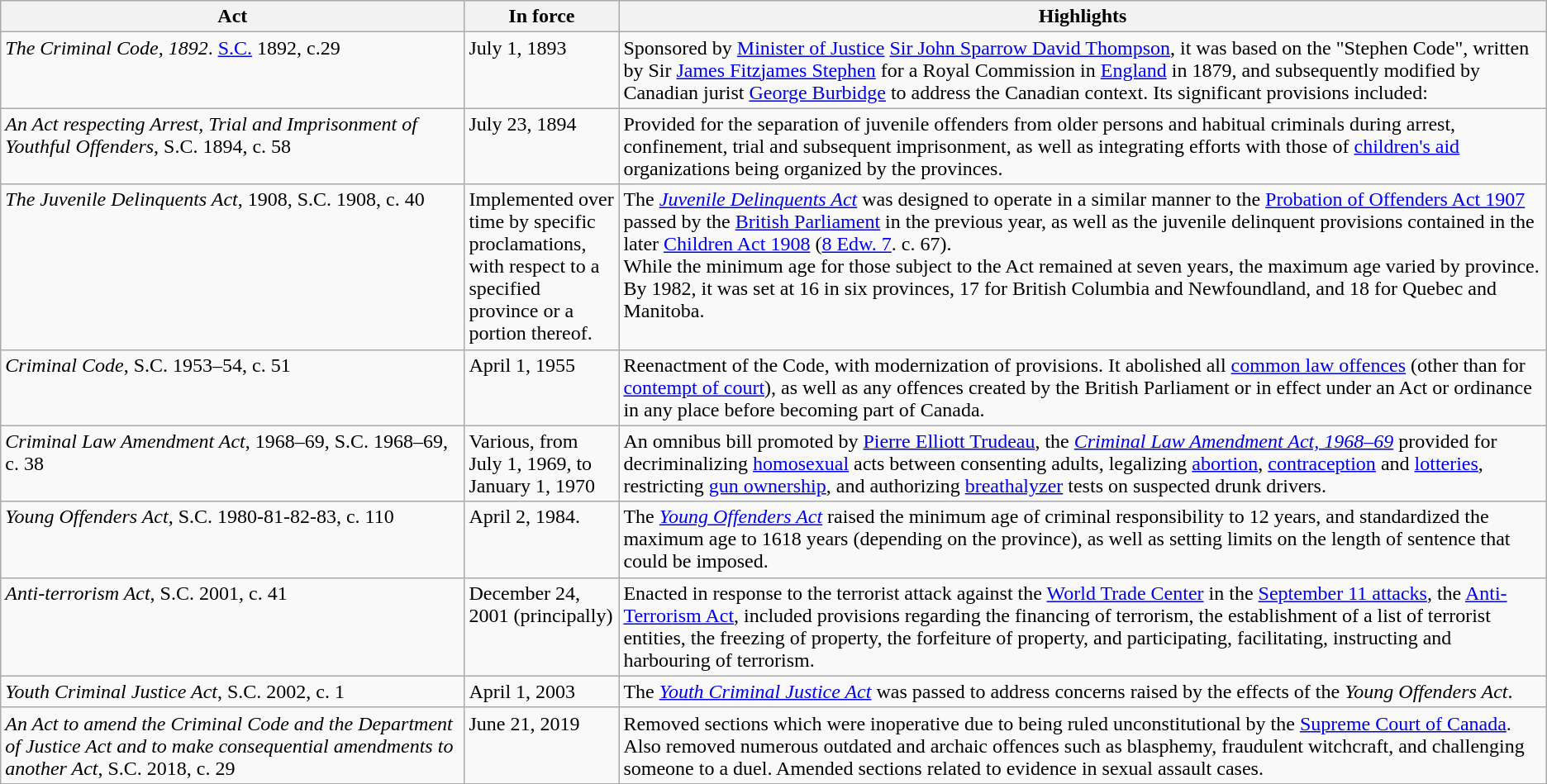<table class="wikitable">
<tr>
<th width="30%">Act</th>
<th width="10%">In force</th>
<th width="60%">Highlights</th>
</tr>
<tr valign="top">
<td><em>The Criminal Code, 1892</em>. <a href='#'>S.C.</a> 1892, c.29</td>
<td>July 1, 1893</td>
<td>Sponsored by <a href='#'>Minister of Justice</a> <a href='#'>Sir John Sparrow David Thompson</a>, it was based on the "Stephen Code", written by Sir <a href='#'>James Fitzjames Stephen</a> for a Royal Commission in <a href='#'>England</a> in 1879, and subsequently modified by Canadian jurist <a href='#'>George Burbidge</a> to address the Canadian context. Its significant provisions included:<br></td>
</tr>
<tr valign="top">
<td><em>An Act respecting Arrest, Trial and Imprisonment of Youthful Offenders</em>, S.C. 1894, c. 58</td>
<td>July 23, 1894</td>
<td>Provided for the separation of juvenile offenders from older persons and habitual criminals during arrest, confinement, trial and subsequent imprisonment, as well as integrating efforts with those of <a href='#'>children's aid</a> organizations being organized by the provinces.</td>
</tr>
<tr valign="top">
<td><em>The Juvenile Delinquents Act</em>, 1908, S.C. 1908, c. 40</td>
<td>Implemented over time by specific proclamations, with respect to a specified province or a portion thereof.</td>
<td>The <em><a href='#'>Juvenile Delinquents Act</a></em> was designed to operate in a similar manner to the <a href='#'>Probation of Offenders Act 1907</a> passed by the <a href='#'>British Parliament</a> in the previous year, as well as the juvenile delinquent provisions contained in the later <a href='#'>Children Act 1908</a> (<a href='#'>8 Edw. 7</a>. c. 67).<br>While the minimum age for those subject to the Act remained at seven years, the maximum age varied by province. By 1982, it was set at 16 in six provinces, 17 for British Columbia and Newfoundland, and 18 for Quebec and Manitoba.</td>
</tr>
<tr valign="top">
<td><em>Criminal Code</em>, S.C. 1953–54, c. 51</td>
<td>April 1, 1955</td>
<td>Reenactment of the Code, with modernization of provisions. It abolished all <a href='#'>common law offences</a> (other than for <a href='#'>contempt of court</a>), as well as any offences created by the British Parliament or in effect under an Act or ordinance in any place before becoming part of Canada.</td>
</tr>
<tr valign="top">
<td><em>Criminal Law Amendment Act</em>, 1968–69, S.C. 1968–69, c. 38</td>
<td>Various, from July 1, 1969, to January 1, 1970</td>
<td>An omnibus bill promoted by <a href='#'>Pierre Elliott Trudeau</a>, the <em><a href='#'>Criminal Law Amendment Act, 1968–69</a></em> provided for decriminalizing <a href='#'>homosexual</a> acts between consenting adults, legalizing <a href='#'>abortion</a>, <a href='#'>contraception</a> and <a href='#'>lotteries</a>, restricting <a href='#'>gun ownership</a>, and authorizing <a href='#'>breathalyzer</a> tests on suspected drunk drivers.</td>
</tr>
<tr valign="top">
<td><em>Young Offenders Act</em>, S.C. 1980-81-82-83, c. 110</td>
<td>April 2, 1984.</td>
<td>The <em><a href='#'>Young Offenders Act</a></em> raised the minimum age of criminal responsibility to 12 years, and standardized the maximum age to 1618 years (depending on the province), as well as setting limits on the length of sentence that could be imposed.</td>
</tr>
<tr valign="top">
<td><em>Anti-terrorism Act</em>, S.C. 2001, c. 41</td>
<td>December 24, 2001 (principally)</td>
<td>Enacted in response to the terrorist attack against the <a href='#'>World Trade Center</a> in the <a href='#'>September 11 attacks</a>, the <a href='#'>Anti-Terrorism Act</a>, included provisions regarding the financing of terrorism, the establishment of a list of terrorist entities, the freezing of property, the forfeiture of property, and participating, facilitating, instructing and harbouring of terrorism.</td>
</tr>
<tr valign="top">
<td><em>Youth Criminal Justice Act</em>, S.C. 2002, c. 1</td>
<td>April 1, 2003</td>
<td>The <em><a href='#'>Youth Criminal Justice Act</a></em> was passed to address concerns raised by the effects of the <em>Young Offenders Act</em>.</td>
</tr>
<tr valign="top">
<td><em>An Act to amend the Criminal Code and the Department of Justice Act and to make consequential amendments to another Act</em>, S.C. 2018, c. 29</td>
<td>June 21, 2019</td>
<td>Removed sections which were inoperative due to being ruled unconstitutional by the <a href='#'>Supreme Court of Canada</a>. Also removed numerous outdated and archaic offences such as blasphemy, fraudulent witchcraft, and challenging someone to a duel. Amended sections related to evidence in sexual assault cases.</td>
</tr>
</table>
